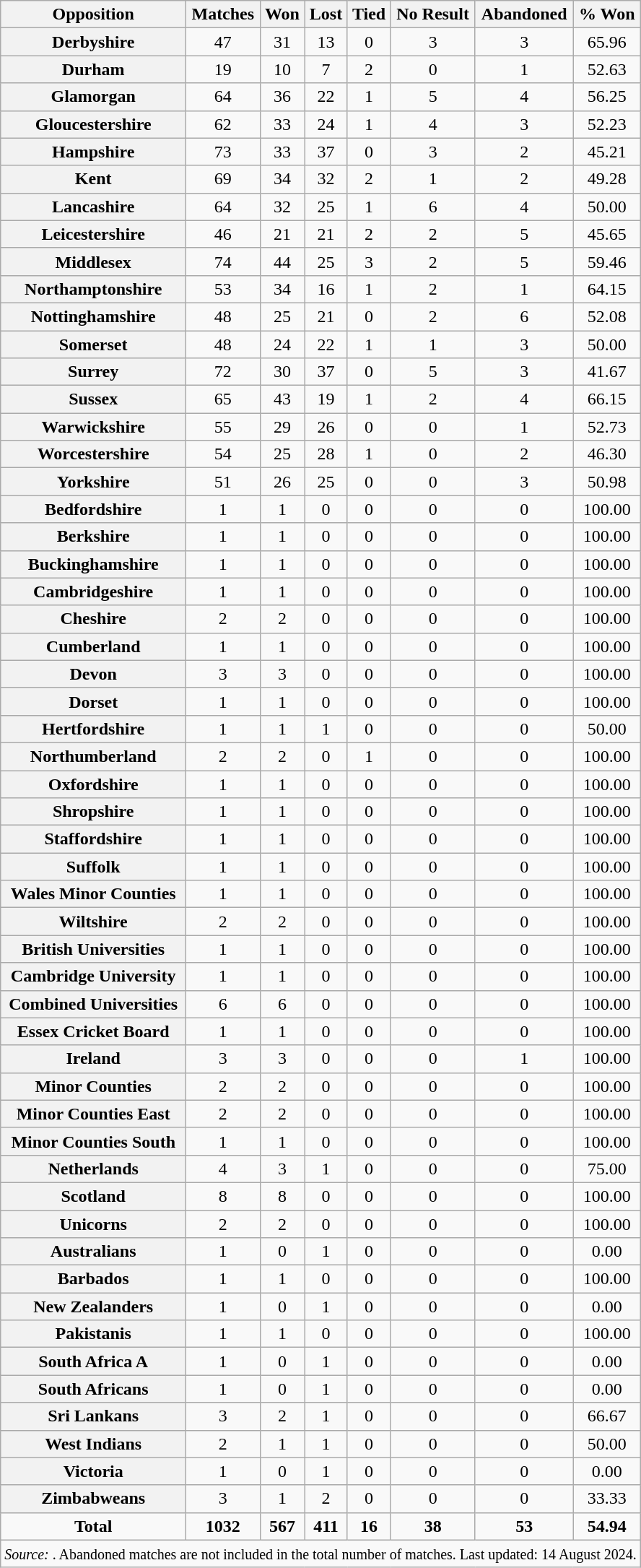<table class="wikitable plainrowheaders sortable">
<tr>
<th scope=col>Opposition</th>
<th scope=col>Matches</th>
<th scope=col>Won</th>
<th scope=col>Lost</th>
<th scope=col>Tied</th>
<th scope=col>No Result</th>
<th scope=col>Abandoned</th>
<th scope=col>% Won</th>
</tr>
<tr align=center>
<th scope=row>Derbyshire</th>
<td>47</td>
<td>31</td>
<td>13</td>
<td>0</td>
<td>3</td>
<td>3</td>
<td>65.96</td>
</tr>
<tr align=center>
<th scope=row>Durham</th>
<td>19</td>
<td>10</td>
<td>7</td>
<td>2</td>
<td>0</td>
<td>1</td>
<td>52.63</td>
</tr>
<tr align=center>
<th scope=row>Glamorgan</th>
<td>64</td>
<td>36</td>
<td>22</td>
<td>1</td>
<td>5</td>
<td>4</td>
<td>56.25</td>
</tr>
<tr align=center>
<th scope=row>Gloucestershire</th>
<td>62</td>
<td>33</td>
<td>24</td>
<td>1</td>
<td>4</td>
<td>3</td>
<td>52.23</td>
</tr>
<tr align=center>
<th scope=row>Hampshire</th>
<td>73</td>
<td>33</td>
<td>37</td>
<td>0</td>
<td>3</td>
<td>2</td>
<td>45.21</td>
</tr>
<tr align=center>
<th scope=row>Kent</th>
<td>69</td>
<td>34</td>
<td>32</td>
<td>2</td>
<td>1</td>
<td>2</td>
<td>49.28</td>
</tr>
<tr align=center>
<th scope=row>Lancashire</th>
<td>64</td>
<td>32</td>
<td>25</td>
<td>1</td>
<td>6</td>
<td>4</td>
<td>50.00</td>
</tr>
<tr align=center>
<th scope=row>Leicestershire</th>
<td>46</td>
<td>21</td>
<td>21</td>
<td>2</td>
<td>2</td>
<td>5</td>
<td>45.65</td>
</tr>
<tr align=center>
<th scope=row>Middlesex</th>
<td>74</td>
<td>44</td>
<td>25</td>
<td>3</td>
<td>2</td>
<td>5</td>
<td>59.46</td>
</tr>
<tr align=center>
<th scope=row>Northamptonshire</th>
<td>53</td>
<td>34</td>
<td>16</td>
<td>1</td>
<td>2</td>
<td>1</td>
<td>64.15</td>
</tr>
<tr align=center>
<th scope=row>Nottinghamshire</th>
<td>48</td>
<td>25</td>
<td>21</td>
<td>0</td>
<td>2</td>
<td>6</td>
<td>52.08</td>
</tr>
<tr align=center>
<th scope=row>Somerset</th>
<td>48</td>
<td>24</td>
<td>22</td>
<td>1</td>
<td>1</td>
<td>3</td>
<td>50.00</td>
</tr>
<tr align=center>
<th scope=row>Surrey</th>
<td>72</td>
<td>30</td>
<td>37</td>
<td>0</td>
<td>5</td>
<td>3</td>
<td>41.67</td>
</tr>
<tr align=center>
<th scope=row>Sussex</th>
<td>65</td>
<td>43</td>
<td>19</td>
<td>1</td>
<td>2</td>
<td>4</td>
<td>66.15</td>
</tr>
<tr align=center>
<th scope=row>Warwickshire</th>
<td>55</td>
<td>29</td>
<td>26</td>
<td>0</td>
<td>0</td>
<td>1</td>
<td>52.73</td>
</tr>
<tr align=center>
<th scope=row>Worcestershire</th>
<td>54</td>
<td>25</td>
<td>28</td>
<td>1</td>
<td>0</td>
<td>2</td>
<td>46.30</td>
</tr>
<tr align=center>
<th scope=row>Yorkshire</th>
<td>51</td>
<td>26</td>
<td>25</td>
<td>0</td>
<td>0</td>
<td>3</td>
<td>50.98</td>
</tr>
<tr align=center>
<th scope=row>Bedfordshire</th>
<td>1</td>
<td>1</td>
<td>0</td>
<td>0</td>
<td>0</td>
<td>0</td>
<td>100.00</td>
</tr>
<tr align=center>
<th scope=row>Berkshire</th>
<td>1</td>
<td>1</td>
<td>0</td>
<td>0</td>
<td>0</td>
<td>0</td>
<td>100.00</td>
</tr>
<tr align=center>
<th scope=row>Buckinghamshire</th>
<td>1</td>
<td>1</td>
<td>0</td>
<td>0</td>
<td>0</td>
<td>0</td>
<td>100.00</td>
</tr>
<tr align=center>
<th scope=row>Cambridgeshire</th>
<td>1</td>
<td>1</td>
<td>0</td>
<td>0</td>
<td>0</td>
<td>0</td>
<td>100.00</td>
</tr>
<tr align=center>
<th scope=row>Cheshire</th>
<td>2</td>
<td>2</td>
<td>0</td>
<td>0</td>
<td>0</td>
<td>0</td>
<td>100.00</td>
</tr>
<tr align=center>
<th scope=row>Cumberland</th>
<td>1</td>
<td>1</td>
<td>0</td>
<td>0</td>
<td>0</td>
<td>0</td>
<td>100.00</td>
</tr>
<tr align=center>
<th scope=row>Devon</th>
<td>3</td>
<td>3</td>
<td>0</td>
<td>0</td>
<td>0</td>
<td>0</td>
<td>100.00</td>
</tr>
<tr align=center>
<th scope=row>Dorset</th>
<td>1</td>
<td>1</td>
<td>0</td>
<td>0</td>
<td>0</td>
<td>0</td>
<td>100.00</td>
</tr>
<tr align=center>
<th scope=row>Hertfordshire</th>
<td>1</td>
<td>1</td>
<td>1</td>
<td>0</td>
<td>0</td>
<td>0</td>
<td>50.00</td>
</tr>
<tr align=center>
<th scope=row>Northumberland</th>
<td>2</td>
<td>2</td>
<td>0</td>
<td>1</td>
<td>0</td>
<td>0</td>
<td>100.00</td>
</tr>
<tr align=center>
<th scope=row>Oxfordshire</th>
<td>1</td>
<td>1</td>
<td>0</td>
<td>0</td>
<td>0</td>
<td>0</td>
<td>100.00</td>
</tr>
<tr align=center>
<th scope=row>Shropshire</th>
<td>1</td>
<td>1</td>
<td>0</td>
<td>0</td>
<td>0</td>
<td>0</td>
<td>100.00</td>
</tr>
<tr align=center>
<th scope=row>Staffordshire</th>
<td>1</td>
<td>1</td>
<td>0</td>
<td>0</td>
<td>0</td>
<td>0</td>
<td>100.00</td>
</tr>
<tr align=center>
<th scope=row>Suffolk</th>
<td>1</td>
<td>1</td>
<td>0</td>
<td>0</td>
<td>0</td>
<td>0</td>
<td>100.00</td>
</tr>
<tr align=center>
<th scope=row>Wales Minor Counties</th>
<td>1</td>
<td>1</td>
<td>0</td>
<td>0</td>
<td>0</td>
<td>0</td>
<td>100.00</td>
</tr>
<tr align=center>
<th scope=row>Wiltshire</th>
<td>2</td>
<td>2</td>
<td>0</td>
<td>0</td>
<td>0</td>
<td>0</td>
<td>100.00</td>
</tr>
<tr align=center>
<th scope=row>British Universities</th>
<td>1</td>
<td>1</td>
<td>0</td>
<td>0</td>
<td>0</td>
<td>0</td>
<td>100.00</td>
</tr>
<tr align=center>
<th scope=row>Cambridge University</th>
<td>1</td>
<td>1</td>
<td>0</td>
<td>0</td>
<td>0</td>
<td>0</td>
<td>100.00</td>
</tr>
<tr align=center>
<th scope=row>Combined Universities</th>
<td>6</td>
<td>6</td>
<td>0</td>
<td>0</td>
<td>0</td>
<td>0</td>
<td>100.00</td>
</tr>
<tr align=center>
<th scope=row>Essex Cricket Board</th>
<td>1</td>
<td>1</td>
<td>0</td>
<td>0</td>
<td>0</td>
<td>0</td>
<td>100.00</td>
</tr>
<tr align=center>
<th scope=row>Ireland</th>
<td>3</td>
<td>3</td>
<td>0</td>
<td>0</td>
<td>0</td>
<td>1</td>
<td>100.00</td>
</tr>
<tr align=center>
<th scope=row>Minor Counties</th>
<td>2</td>
<td>2</td>
<td>0</td>
<td>0</td>
<td>0</td>
<td>0</td>
<td>100.00</td>
</tr>
<tr align=center>
<th scope=row>Minor Counties East</th>
<td>2</td>
<td>2</td>
<td>0</td>
<td>0</td>
<td>0</td>
<td>0</td>
<td>100.00</td>
</tr>
<tr align=center>
<th scope=row>Minor Counties South</th>
<td>1</td>
<td>1</td>
<td>0</td>
<td>0</td>
<td>0</td>
<td>0</td>
<td>100.00</td>
</tr>
<tr align=center>
<th scope=row>Netherlands</th>
<td>4</td>
<td>3</td>
<td>1</td>
<td>0</td>
<td>0</td>
<td>0</td>
<td>75.00</td>
</tr>
<tr align=center>
<th scope=row>Scotland</th>
<td>8</td>
<td>8</td>
<td>0</td>
<td>0</td>
<td>0</td>
<td>0</td>
<td>100.00</td>
</tr>
<tr align=center>
<th scope=row>Unicorns</th>
<td>2</td>
<td>2</td>
<td>0</td>
<td>0</td>
<td>0</td>
<td>0</td>
<td>100.00</td>
</tr>
<tr align=center>
<th scope=row>Australians</th>
<td>1</td>
<td>0</td>
<td>1</td>
<td>0</td>
<td>0</td>
<td>0</td>
<td>0.00</td>
</tr>
<tr align=center>
<th scope=row>Barbados</th>
<td>1</td>
<td>1</td>
<td>0</td>
<td>0</td>
<td>0</td>
<td>0</td>
<td>100.00</td>
</tr>
<tr align=center>
<th scope=row>New Zealanders</th>
<td>1</td>
<td>0</td>
<td>1</td>
<td>0</td>
<td>0</td>
<td>0</td>
<td>0.00</td>
</tr>
<tr align=center>
<th scope=row>Pakistanis</th>
<td>1</td>
<td>1</td>
<td>0</td>
<td>0</td>
<td>0</td>
<td>0</td>
<td>100.00</td>
</tr>
<tr align=center>
<th scope=row>South Africa A</th>
<td>1</td>
<td>0</td>
<td>1</td>
<td>0</td>
<td>0</td>
<td>0</td>
<td>0.00</td>
</tr>
<tr align=center>
<th scope=row>South Africans</th>
<td>1</td>
<td>0</td>
<td>1</td>
<td>0</td>
<td>0</td>
<td>0</td>
<td>0.00</td>
</tr>
<tr align=center>
<th scope=row>Sri Lankans</th>
<td>3</td>
<td>2</td>
<td>1</td>
<td>0</td>
<td>0</td>
<td>0</td>
<td>66.67</td>
</tr>
<tr align=center>
<th scope=row>West Indians</th>
<td>2</td>
<td>1</td>
<td>1</td>
<td>0</td>
<td>0</td>
<td>0</td>
<td>50.00</td>
</tr>
<tr align=center>
<th scope=row>Victoria</th>
<td>1</td>
<td>0</td>
<td>1</td>
<td>0</td>
<td>0</td>
<td>0</td>
<td>0.00</td>
</tr>
<tr align=center>
<th scope=row>Zimbabweans</th>
<td>3</td>
<td>1</td>
<td>2</td>
<td>0</td>
<td>0</td>
<td>0</td>
<td>33.33</td>
</tr>
<tr class=sortbottom align=center>
<td colspan=1><strong>Total</strong></td>
<td><strong>1032</strong></td>
<td><strong>567</strong></td>
<td><strong>411</strong></td>
<td><strong>16</strong></td>
<td><strong>38</strong></td>
<td><strong>53</strong></td>
<td><strong>54.94</strong></td>
</tr>
<tr class=sortbottom>
<td colspan=8><small><em>Source: </em>. Abandoned matches are not included in the total number of matches.  Last updated: 14 August 2024.</small></td>
</tr>
</table>
